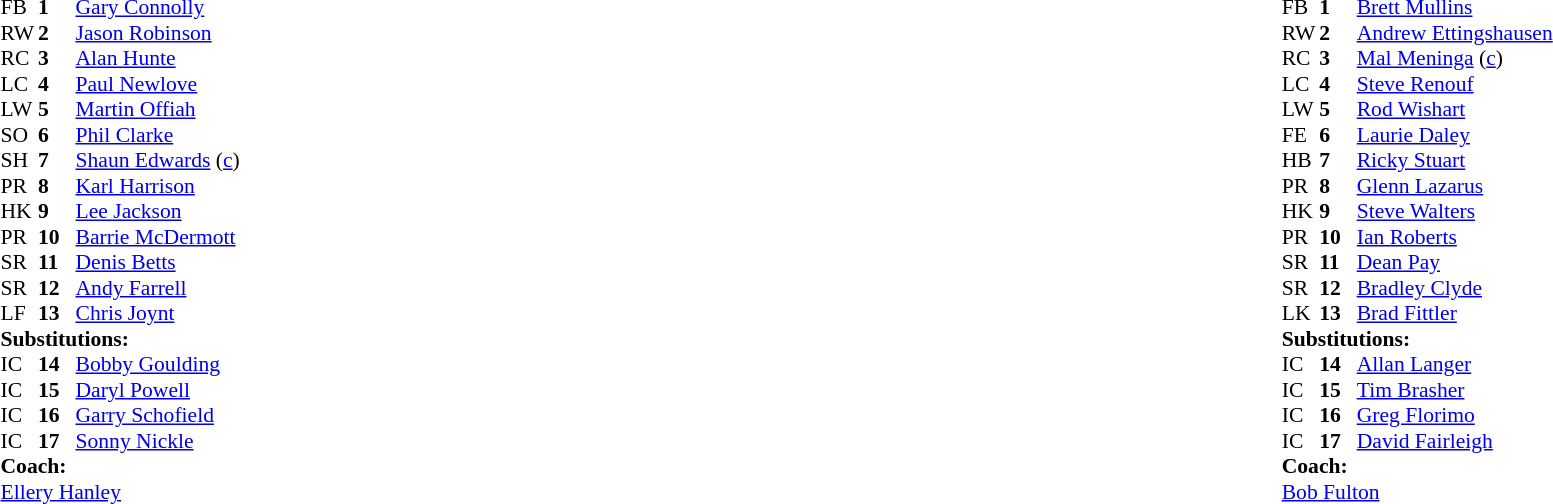<table width="100%">
<tr>
<td valign="top" width="50%"><br><table style="font-size: 90%" cellspacing="0" cellpadding="0">
<tr>
<th width="25"></th>
<th width="25"></th>
</tr>
<tr>
<td>FB</td>
<td><strong>1</strong></td>
<td><a href='#'>Gary Connolly</a></td>
</tr>
<tr>
<td>RW</td>
<td><strong>2</strong></td>
<td><a href='#'>Jason Robinson</a></td>
</tr>
<tr>
<td>RC</td>
<td><strong>3</strong></td>
<td><a href='#'>Alan Hunte</a></td>
</tr>
<tr>
<td>LC</td>
<td><strong>4</strong></td>
<td><a href='#'>Paul Newlove</a></td>
</tr>
<tr>
<td>LW</td>
<td><strong>5</strong></td>
<td><a href='#'>Martin Offiah</a></td>
</tr>
<tr>
<td>SO</td>
<td><strong>6</strong></td>
<td><a href='#'>Phil Clarke</a></td>
</tr>
<tr>
<td>SH</td>
<td><strong>7</strong></td>
<td><a href='#'>Shaun Edwards</a> (<a href='#'>c</a>)</td>
</tr>
<tr>
<td>PR</td>
<td><strong>8</strong></td>
<td><a href='#'>Karl Harrison</a></td>
</tr>
<tr>
<td>HK</td>
<td><strong>9</strong></td>
<td><a href='#'>Lee Jackson</a></td>
</tr>
<tr>
<td>PR</td>
<td><strong>10</strong></td>
<td><a href='#'>Barrie McDermott</a></td>
</tr>
<tr>
<td>SR</td>
<td><strong>11</strong></td>
<td><a href='#'>Denis Betts</a></td>
</tr>
<tr>
<td>SR</td>
<td><strong>12</strong></td>
<td><a href='#'>Andy Farrell</a></td>
</tr>
<tr>
<td>LF</td>
<td><strong>13</strong></td>
<td><a href='#'>Chris Joynt</a></td>
</tr>
<tr>
<td colspan=3><strong>Substitutions:</strong></td>
</tr>
<tr>
<td>IC</td>
<td><strong>14</strong></td>
<td><a href='#'>Bobby Goulding</a></td>
</tr>
<tr>
<td>IC</td>
<td><strong>15</strong></td>
<td><a href='#'>Daryl Powell</a></td>
</tr>
<tr>
<td>IC</td>
<td><strong>16</strong></td>
<td><a href='#'>Garry Schofield</a></td>
</tr>
<tr>
<td>IC</td>
<td><strong>17</strong></td>
<td><a href='#'>Sonny Nickle</a></td>
</tr>
<tr>
<td colspan=3><strong>Coach:</strong></td>
</tr>
<tr>
<td colspan="4"> <a href='#'>Ellery Hanley</a></td>
</tr>
</table>
</td>
<td valign="top" width="50%"><br><table style="font-size: 90%" cellspacing="0" cellpadding="0" align="center">
<tr>
<th width="25"></th>
<th width="25"></th>
</tr>
<tr>
<td>FB</td>
<td><strong>1</strong></td>
<td><a href='#'>Brett Mullins</a></td>
</tr>
<tr>
<td>RW</td>
<td><strong>2</strong></td>
<td><a href='#'>Andrew Ettingshausen</a></td>
</tr>
<tr>
<td>RC</td>
<td><strong>3</strong></td>
<td><a href='#'>Mal Meninga</a> (<a href='#'>c</a>)</td>
</tr>
<tr>
<td>LC</td>
<td><strong>4</strong></td>
<td><a href='#'>Steve Renouf</a></td>
</tr>
<tr>
<td>LW</td>
<td><strong>5</strong></td>
<td><a href='#'>Rod Wishart</a></td>
</tr>
<tr>
<td>FE</td>
<td><strong>6</strong></td>
<td><a href='#'>Laurie Daley</a></td>
</tr>
<tr>
<td>HB</td>
<td><strong>7</strong></td>
<td><a href='#'>Ricky Stuart</a></td>
</tr>
<tr>
<td>PR</td>
<td><strong>8</strong></td>
<td><a href='#'>Glenn Lazarus</a></td>
</tr>
<tr>
<td>HK</td>
<td><strong>9</strong></td>
<td><a href='#'>Steve Walters</a></td>
</tr>
<tr>
<td>PR</td>
<td><strong>10</strong></td>
<td><a href='#'>Ian Roberts</a></td>
</tr>
<tr>
<td>SR</td>
<td><strong>11</strong></td>
<td><a href='#'>Dean Pay</a></td>
</tr>
<tr>
<td>SR</td>
<td><strong>12</strong></td>
<td><a href='#'>Bradley Clyde</a></td>
</tr>
<tr>
<td>LK</td>
<td><strong>13</strong></td>
<td><a href='#'>Brad Fittler</a></td>
</tr>
<tr>
<td colspan=3><strong>Substitutions:</strong></td>
</tr>
<tr>
<td>IC</td>
<td><strong>14</strong></td>
<td><a href='#'>Allan Langer</a></td>
</tr>
<tr>
<td>IC</td>
<td><strong>15</strong></td>
<td><a href='#'>Tim Brasher</a></td>
</tr>
<tr>
<td>IC</td>
<td><strong>16</strong></td>
<td><a href='#'>Greg Florimo</a></td>
</tr>
<tr>
<td>IC</td>
<td><strong>17</strong></td>
<td><a href='#'>David Fairleigh</a></td>
</tr>
<tr>
<td colspan=3><strong>Coach:</strong></td>
</tr>
<tr>
<td colspan="4"> <a href='#'>Bob Fulton</a></td>
</tr>
</table>
</td>
</tr>
</table>
